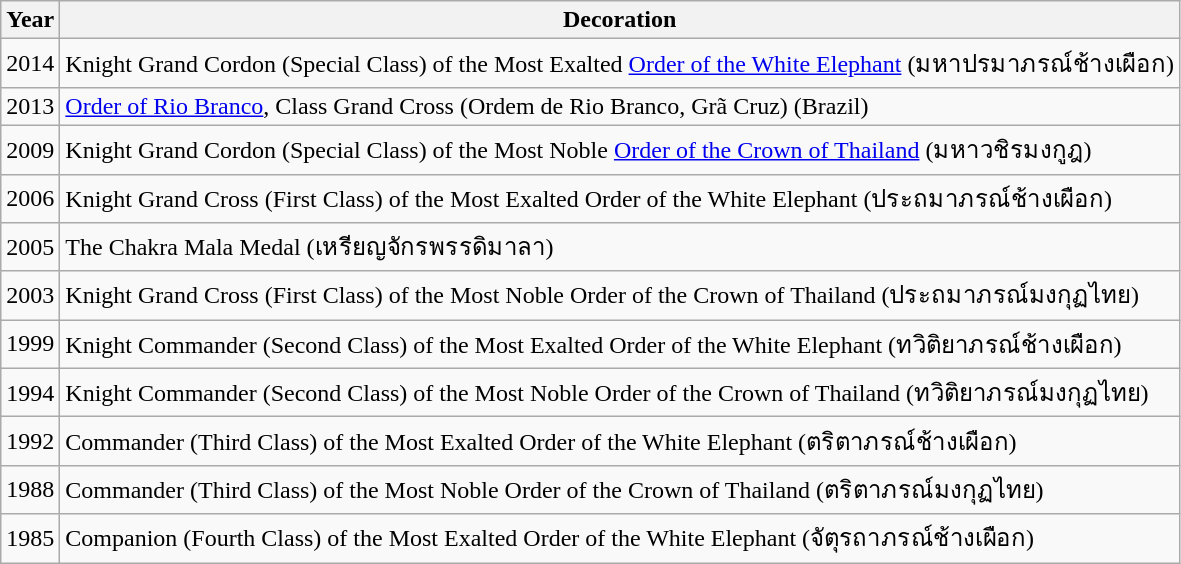<table class="wikitable">
<tr>
<th>Year</th>
<th>Decoration</th>
</tr>
<tr>
<td>2014</td>
<td>Knight Grand Cordon (Special Class) of the Most Exalted <a href='#'>Order of the White Elephant</a>  (มหาปรมาภรณ์ช้างเผือก)</td>
</tr>
<tr>
<td>2013</td>
<td><a href='#'>Order of Rio Branco</a>, Class Grand Cross (Ordem de Rio Branco, Grã Cruz)  (Brazil)</td>
</tr>
<tr>
<td>2009</td>
<td>Knight Grand Cordon (Special Class) of the Most Noble <a href='#'>Order of the Crown of Thailand</a>  (มหาวชิรมงกูฎ)</td>
</tr>
<tr>
<td>2006</td>
<td>Knight Grand Cross (First Class) of the Most Exalted Order of the White Elephant  (ประถมาภรณ์ช้างเผือก)</td>
</tr>
<tr>
<td>2005</td>
<td>The Chakra Mala Medal  (เหรียญจักรพรรดิมาลา)</td>
</tr>
<tr>
<td>2003</td>
<td>Knight Grand Cross (First Class) of the Most Noble Order of the Crown of Thailand  (ประถมาภรณ์มงกุฏไทย)</td>
</tr>
<tr>
<td>1999</td>
<td>Knight Commander (Second Class) of the Most Exalted Order of the White Elephant  (ทวิติยาภรณ์ช้างเผือก)</td>
</tr>
<tr>
<td>1994</td>
<td>Knight Commander (Second Class) of the Most Noble Order of the Crown of Thailand  (ทวิติยาภรณ์มงกุฏไทย)</td>
</tr>
<tr>
<td>1992</td>
<td>Commander (Third Class) of the Most Exalted Order of the White Elephant  (ตริตาภรณ์ช้างเผือก)</td>
</tr>
<tr>
<td>1988</td>
<td>Commander (Third Class) of the Most Noble Order of the Crown of Thailand  (ตริตาภรณ์มงกุฏไทย)</td>
</tr>
<tr>
<td>1985</td>
<td>Companion (Fourth Class) of the Most Exalted Order of the White Elephant  (จัตุรถาภรณ์ช้างเผือก)</td>
</tr>
</table>
